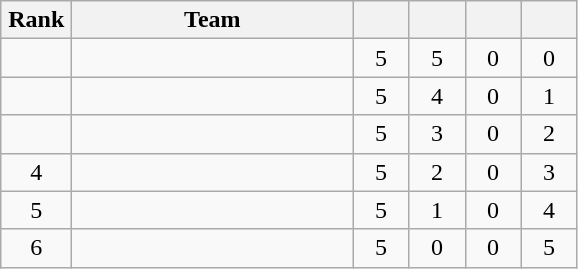<table class="wikitable" style="text-align: center;">
<tr>
<th width=40>Rank</th>
<th width=180>Team</th>
<th width=30></th>
<th width=30></th>
<th width=30></th>
<th width=30></th>
</tr>
<tr>
<td></td>
<td align=left></td>
<td>5</td>
<td>5</td>
<td>0</td>
<td>0</td>
</tr>
<tr>
<td></td>
<td align=left></td>
<td>5</td>
<td>4</td>
<td>0</td>
<td>1</td>
</tr>
<tr>
<td></td>
<td align=left></td>
<td>5</td>
<td>3</td>
<td>0</td>
<td>2</td>
</tr>
<tr>
<td>4</td>
<td align=left></td>
<td>5</td>
<td>2</td>
<td>0</td>
<td>3</td>
</tr>
<tr>
<td>5</td>
<td align=left></td>
<td>5</td>
<td>1</td>
<td>0</td>
<td>4</td>
</tr>
<tr>
<td>6</td>
<td align=left></td>
<td>5</td>
<td>0</td>
<td>0</td>
<td>5</td>
</tr>
</table>
